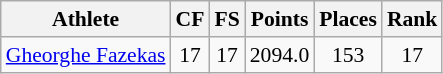<table class="wikitable" border="1" style="font-size:90%">
<tr>
<th>Athlete</th>
<th>CF</th>
<th>FS</th>
<th>Points</th>
<th>Places</th>
<th>Rank</th>
</tr>
<tr align=center>
<td align=left><a href='#'>Gheorghe Fazekas</a></td>
<td>17</td>
<td>17</td>
<td>2094.0</td>
<td>153</td>
<td>17</td>
</tr>
</table>
